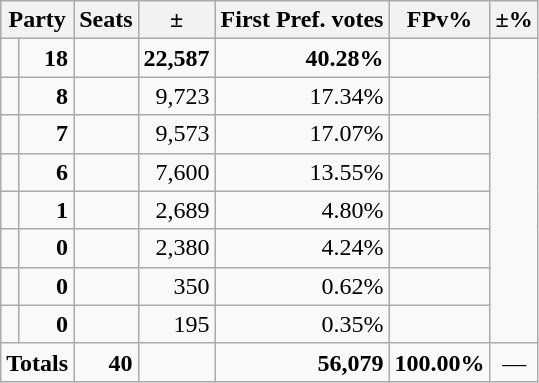<table class=wikitable>
<tr>
<th colspan=2 align=center>Party</th>
<th valign=top>Seats</th>
<th valign=top>±</th>
<th valign=top>First Pref. votes</th>
<th valign=top>FPv%</th>
<th valign=top>±%</th>
</tr>
<tr>
<td></td>
<td align=right><strong>18</strong></td>
<td align=right></td>
<td align=right><strong>22,587</strong></td>
<td align=right><strong>40.28%</strong></td>
<td align=right></td>
</tr>
<tr>
<td></td>
<td align=right><strong>8</strong></td>
<td align=right></td>
<td align=right>9,723</td>
<td align=right>17.34%</td>
<td align=right></td>
</tr>
<tr>
<td></td>
<td align=right><strong>7</strong></td>
<td align=right></td>
<td align=right>9,573</td>
<td align=right>17.07%</td>
<td align=right></td>
</tr>
<tr>
<td></td>
<td align=right><strong>6</strong></td>
<td align=right></td>
<td align=right>7,600</td>
<td align=right>13.55%</td>
<td align=right></td>
</tr>
<tr>
<td></td>
<td align=right><strong>1</strong></td>
<td align=right></td>
<td align=right>2,689</td>
<td align=right>4.80%</td>
<td align=right></td>
</tr>
<tr>
<td></td>
<td align=right><strong>0</strong></td>
<td align=right></td>
<td align=right>2,380</td>
<td align=right>4.24%</td>
<td align=right></td>
</tr>
<tr>
<td></td>
<td align=right><strong>0</strong></td>
<td align=right></td>
<td align=right>350</td>
<td align=right>0.62%</td>
<td align=right></td>
</tr>
<tr>
<td></td>
<td align=right><strong>0</strong></td>
<td align=right></td>
<td align=right>195</td>
<td align=right>0.35%</td>
<td align=right></td>
</tr>
<tr>
<td colspan=2 align=center><strong>Totals</strong></td>
<td align=right><strong>40</strong></td>
<td align=center></td>
<td align=right><strong>56,079</strong></td>
<td align=center><strong>100.00%</strong></td>
<td align=center>—</td>
</tr>
</table>
